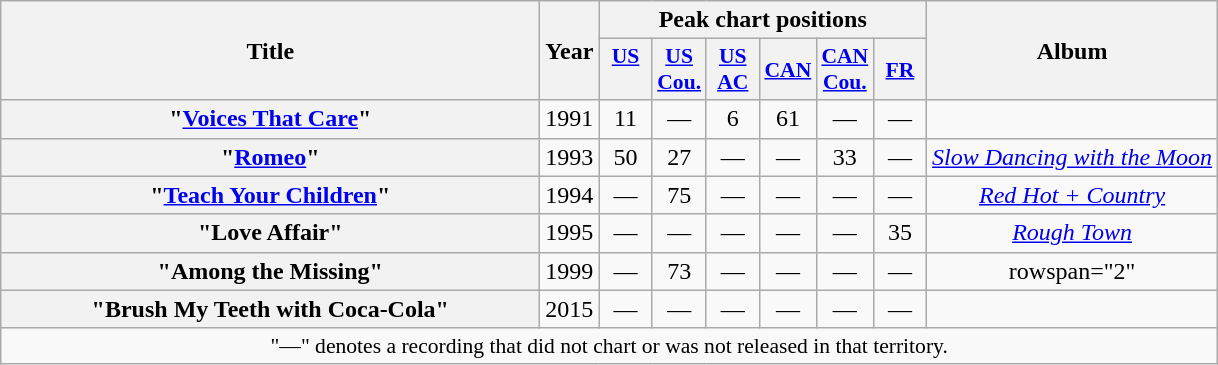<table class="wikitable plainrowheaders" style="text-align:center;" border="1">
<tr>
<th scope="col" rowspan="2" style="width:22em;">Title</th>
<th scope="col" rowspan="2">Year</th>
<th scope="col" colspan="6">Peak chart positions</th>
<th scope="col" rowspan="2">Album</th>
</tr>
<tr>
<th scope="col" style="width:2em;font-size:90%;"><a href='#'>US</a><br><br></th>
<th scope="col" style="width:2em;font-size:90%;"><a href='#'>US<br>Cou.</a><br></th>
<th scope="col" style="width:2em;font-size:90%;"><a href='#'>US<br>AC</a><br></th>
<th scope="col" style="width:2em;font-size:90%;"><a href='#'>CAN</a><br></th>
<th scope="col" style="width:2em;font-size:90%;"><a href='#'>CAN<br>Cou.</a><br></th>
<th scope="col" style="width:2em;font-size:90%;"><a href='#'>FR</a><br></th>
</tr>
<tr>
<th scope="row">"<a href='#'>Voices That Care</a>"<br></th>
<td>1991</td>
<td>11</td>
<td>—</td>
<td>6</td>
<td>61</td>
<td>—</td>
<td>—</td>
<td></td>
</tr>
<tr>
<th scope="row">"<a href='#'>Romeo</a>"<br></th>
<td>1993</td>
<td>50</td>
<td>27</td>
<td>—</td>
<td>—</td>
<td>33</td>
<td>—</td>
<td><em><a href='#'>Slow Dancing with the Moon</a></em></td>
</tr>
<tr>
<th scope="row">"<a href='#'>Teach Your Children</a>"<br></th>
<td>1994</td>
<td>—</td>
<td>75</td>
<td>—</td>
<td>—</td>
<td>—</td>
<td>—</td>
<td><em><a href='#'>Red Hot + Country</a></em></td>
</tr>
<tr>
<th scope="row">"Love Affair"<br></th>
<td>1995</td>
<td>—</td>
<td>—</td>
<td>—</td>
<td>—</td>
<td>—</td>
<td>35</td>
<td><em><a href='#'>Rough Town</a></em></td>
</tr>
<tr>
<th scope="row">"Among the Missing"<br></th>
<td>1999</td>
<td>—</td>
<td>73</td>
<td>—</td>
<td>—</td>
<td>—</td>
<td>—</td>
<td>rowspan="2" </td>
</tr>
<tr>
<th scope="row">"Brush My Teeth with Coca-Cola"<br></th>
<td>2015</td>
<td>—</td>
<td>—</td>
<td>—</td>
<td>—</td>
<td>—</td>
<td>—</td>
</tr>
<tr>
<td colspan="9" style="font-size:90%">"—" denotes a recording that did not chart or was not released in that territory.</td>
</tr>
</table>
